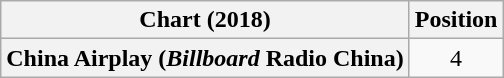<table class="wikitable plainrowheaders" style="text-align:center">
<tr>
<th scope="col">Chart (2018)</th>
<th scope="col">Position</th>
</tr>
<tr>
<th scope="row">China Airplay (<em>Billboard</em> Radio China)</th>
<td>4</td>
</tr>
</table>
